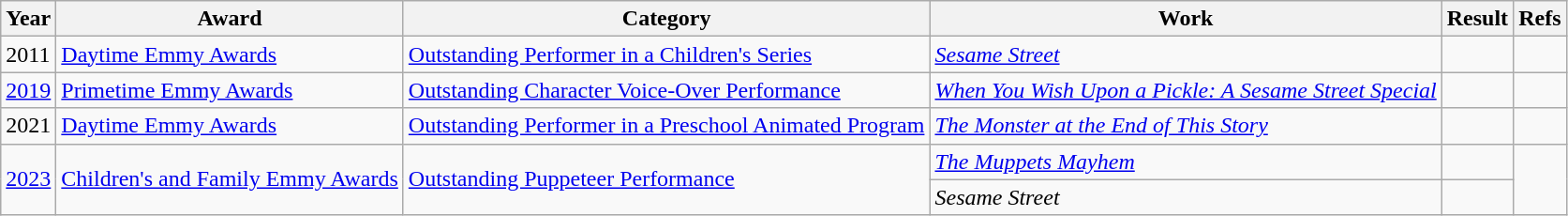<table class="wikitable">
<tr>
<th>Year</th>
<th>Award</th>
<th>Category</th>
<th>Work</th>
<th>Result</th>
<th>Refs</th>
</tr>
<tr>
<td>2011</td>
<td><a href='#'>Daytime Emmy Awards</a></td>
<td><a href='#'>Outstanding Performer in a Children's Series</a></td>
<td><em><a href='#'>Sesame Street</a></em></td>
<td></td>
<td></td>
</tr>
<tr>
<td><a href='#'>2019</a></td>
<td><a href='#'>Primetime Emmy Awards</a></td>
<td><a href='#'>Outstanding Character Voice-Over Performance</a></td>
<td><em><a href='#'>When You Wish Upon a Pickle: A Sesame Street Special</a></em></td>
<td></td>
<td></td>
</tr>
<tr>
<td>2021</td>
<td><a href='#'>Daytime Emmy Awards</a></td>
<td><a href='#'>Outstanding Performer in a Preschool Animated Program</a></td>
<td><em><a href='#'>The Monster at the End of This Story</a></em></td>
<td></td>
<td></td>
</tr>
<tr>
<td rowspan="2"><a href='#'>2023</a></td>
<td rowspan="2"><a href='#'>Children's and Family Emmy Awards</a></td>
<td rowspan="2"><a href='#'>Outstanding Puppeteer Performance</a></td>
<td><em><a href='#'>The Muppets Mayhem</a></em></td>
<td></td>
<td rowspan="2"></td>
</tr>
<tr>
<td><em>Sesame Street</em></td>
<td></td>
</tr>
</table>
